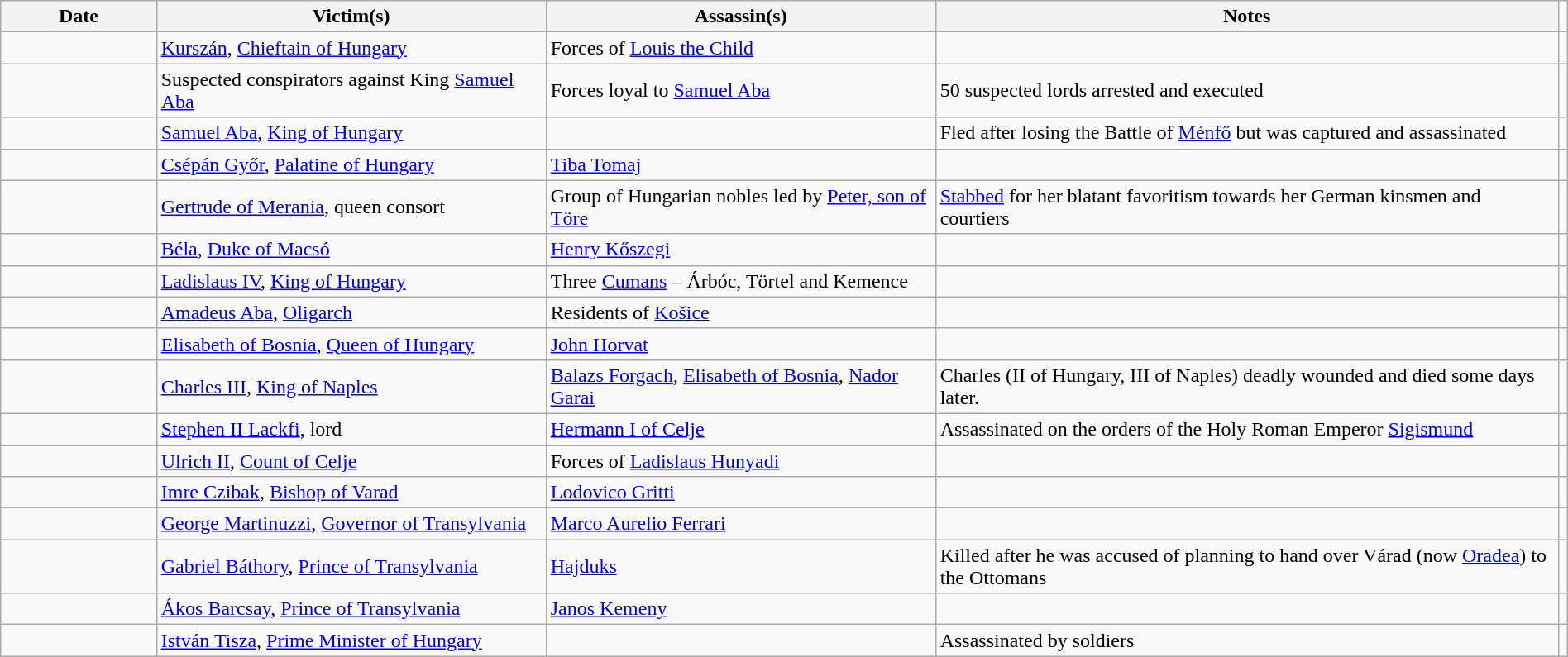<table class="wikitable sortable" style="width:100%">
<tr>
<th style="width:10%">Date</th>
<th style="width:25%">Victim(s)</th>
<th style="width:25%">Assassin(s)</th>
<th style="width:40%">Notes</th>
</tr>
<tr>
</tr>
<tr>
<td></td>
<td><a href='#'>Kurszán</a>, <a href='#'>Chieftain of Hungary</a></td>
<td>Forces of <a href='#'>Louis the Child</a></td>
<td></td>
<td></td>
</tr>
<tr>
<td></td>
<td>Suspected conspirators against King <a href='#'>Samuel Aba</a></td>
<td>Forces loyal to <a href='#'>Samuel Aba</a></td>
<td>50 suspected lords arrested and executed</td>
<td></td>
</tr>
<tr>
<td></td>
<td><a href='#'>Samuel Aba</a>, <a href='#'>King of Hungary</a></td>
<td></td>
<td>Fled after losing the Battle of <a href='#'>Ménfő</a> but was captured and assassinated</td>
<td></td>
</tr>
<tr>
<td></td>
<td><a href='#'>Csépán Győr</a>, <a href='#'>Palatine of Hungary</a></td>
<td><a href='#'>Tiba Tomaj</a></td>
<td></td>
</tr>
<tr>
<td></td>
<td><a href='#'>Gertrude of Merania</a>, queen consort</td>
<td>Group of Hungarian nobles led by <a href='#'>Peter, son of Töre</a></td>
<td><a href='#'>Stabbed</a> for her blatant favoritism towards her German kinsmen and courtiers</td>
<td></td>
</tr>
<tr>
<td></td>
<td><a href='#'>Béla</a>, <a href='#'>Duke of Macsó</a></td>
<td><a href='#'>Henry Kőszegi</a></td>
<td></td>
<td></td>
</tr>
<tr>
<td></td>
<td><a href='#'>Ladislaus IV</a>, <a href='#'>King of Hungary</a></td>
<td>Three <a href='#'>Cumans</a> – Árbóc, Törtel and Kemence</td>
<td></td>
</tr>
<tr>
<td></td>
<td><a href='#'>Amadeus Aba</a>, <a href='#'>Oligarch</a></td>
<td>Residents of <a href='#'>Košice</a></td>
<td></td>
<td></td>
</tr>
<tr>
<td></td>
<td><a href='#'>Elisabeth of Bosnia</a>, <a href='#'>Queen of Hungary</a></td>
<td><a href='#'>John Horvat</a></td>
<td></td>
<td></td>
</tr>
<tr>
<td></td>
<td><a href='#'>Charles III</a>, <a href='#'>King of Naples</a></td>
<td><a href='#'>Balazs Forgach</a>, <a href='#'>Elisabeth of Bosnia</a>, <a href='#'>Nador Garai</a></td>
<td>Charles (II of Hungary, III of Naples) deadly wounded and died some days later.</td>
<td></td>
</tr>
<tr>
<td></td>
<td><a href='#'>Stephen II Lackfi</a>, lord</td>
<td><a href='#'>Hermann I of Celje</a></td>
<td>Assassinated on the orders of the Holy Roman Emperor <a href='#'>Sigismund</a></td>
<td></td>
</tr>
<tr>
<td></td>
<td><a href='#'>Ulrich II</a>, <a href='#'>Count of Celje</a></td>
<td>Forces of <a href='#'>Ladislaus Hunyadi</a></td>
<td></td>
<td></td>
</tr>
<tr>
<td></td>
<td><a href='#'>Imre Czibak</a>, <a href='#'>Bishop of Varad</a></td>
<td><a href='#'>Lodovico Gritti</a></td>
<td></td>
<td></td>
</tr>
<tr>
<td></td>
<td><a href='#'>George Martinuzzi</a>, <a href='#'>Governor of Transylvania</a></td>
<td><a href='#'>Marco Aurelio Ferrari</a></td>
<td></td>
<td></td>
</tr>
<tr>
<td></td>
<td><a href='#'>Gabriel Báthory</a>, <a href='#'>Prince of Transylvania</a></td>
<td><a href='#'>Hajduks</a></td>
<td>Killed after he was accused of planning to hand over Várad (now <a href='#'>Oradea</a>) to the Ottomans</td>
<td></td>
</tr>
<tr>
<td></td>
<td><a href='#'>Ákos Barcsay</a>, <a href='#'>Prince of Transylvania</a></td>
<td><a href='#'>Janos Kemeny</a></td>
<td></td>
</tr>
<tr>
<td></td>
<td><a href='#'>István Tisza</a>, <a href='#'>Prime Minister of Hungary</a></td>
<td></td>
<td>Assassinated by soldiers</td>
<td></td>
</tr>
</table>
